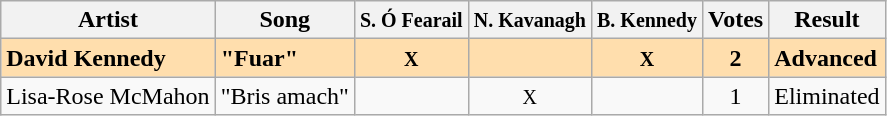<table class="sortable wikitable">
<tr>
<th>Artist</th>
<th>Song</th>
<th><small><abbr>S. <strong>Ó Fearail</strong></abbr></small></th>
<th><small><abbr>N. <strong>Kavanagh</strong></abbr></small></th>
<th><small><abbr>B. Kennedy</abbr></small></th>
<th>Votes</th>
<th>Result</th>
</tr>
<tr style="background:#ffdead;font-weight:bold">
<td>David Kennedy</td>
<td>"Fuar"</td>
<td align="center"><small>X</small></td>
<td align="center"></td>
<td align="center"><small>X</small></td>
<td align="center">2</td>
<td>Advanced</td>
</tr>
<tr>
<td>Lisa-Rose McMahon</td>
<td>"Bris amach"</td>
<td align=center></td>
<td align=center><small>X</small></td>
<td align=center></td>
<td align=center>1</td>
<td>Eliminated</td>
</tr>
</table>
